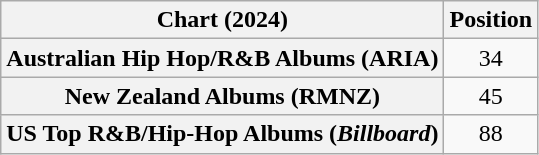<table class="wikitable sortable plainrowheaders" style="text-align:center">
<tr>
<th scope="col">Chart (2024)</th>
<th scope="col">Position</th>
</tr>
<tr>
<th scope="row">Australian Hip Hop/R&B Albums (ARIA)</th>
<td>34</td>
</tr>
<tr>
<th scope="row">New Zealand Albums (RMNZ)</th>
<td>45</td>
</tr>
<tr>
<th scope="row">US Top R&B/Hip-Hop Albums (<em>Billboard</em>)</th>
<td>88</td>
</tr>
</table>
